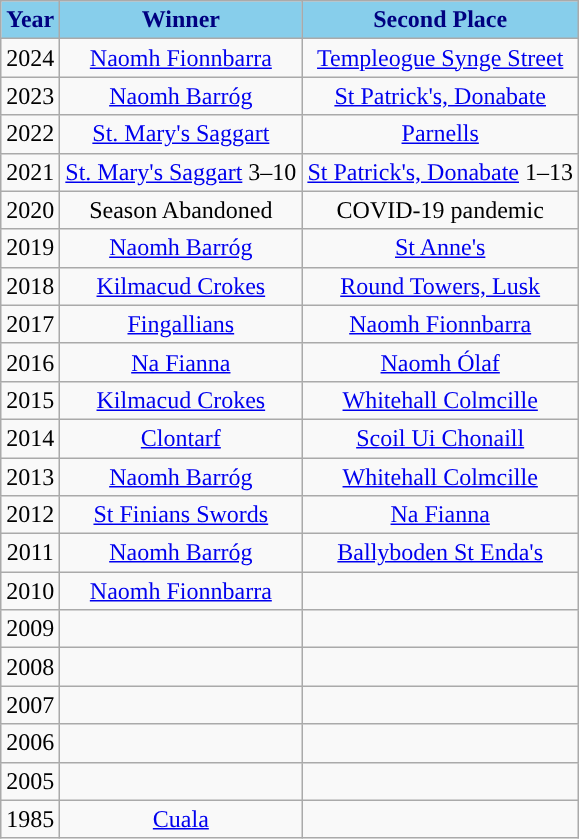<table class="wikitable" style="text-align:center;">
<tr>
<th style="background:skyblue;color:navy;">Year</th>
<th style="background:skyblue;color:navy;">Winner</th>
<th style="background:skyblue;color:navy;">Second Place</th>
</tr>
<tr>
<td>2024</td>
<td><a href='#'>Naomh Fionnbarra</a></td>
<td><a href='#'>Templeogue Synge Street</a></td>
</tr>
<tr>
<td>2023</td>
<td><a href='#'>Naomh Barróg</a></td>
<td><a href='#'>St Patrick's, Donabate</a></td>
</tr>
<tr>
<td>2022</td>
<td><a href='#'>St. Mary's Saggart</a></td>
<td><a href='#'>Parnells</a></td>
</tr>
<tr>
<td>2021</td>
<td><a href='#'>St. Mary's Saggart</a> 3–10</td>
<td><a href='#'>St Patrick's, Donabate</a> 1–13</td>
</tr>
<tr>
<td>2020</td>
<td>Season Abandoned</td>
<td>COVID-19 pandemic</td>
</tr>
<tr>
<td>2019</td>
<td><a href='#'>Naomh Barróg</a></td>
<td><a href='#'>St Anne's</a></td>
</tr>
<tr>
<td>2018</td>
<td><a href='#'>Kilmacud Crokes</a></td>
<td><a href='#'>Round Towers, Lusk</a></td>
</tr>
<tr>
<td>2017</td>
<td><a href='#'>Fingallians</a></td>
<td><a href='#'>Naomh Fionnbarra</a></td>
</tr>
<tr>
<td>2016</td>
<td><a href='#'>Na Fianna</a></td>
<td><a href='#'>Naomh Ólaf</a></td>
</tr>
<tr>
<td>2015</td>
<td><a href='#'>Kilmacud Crokes</a></td>
<td><a href='#'>Whitehall Colmcille</a></td>
</tr>
<tr>
<td>2014</td>
<td><a href='#'>Clontarf</a></td>
<td><a href='#'>Scoil Ui Chonaill</a></td>
</tr>
<tr>
<td>2013</td>
<td><a href='#'>Naomh Barróg</a></td>
<td><a href='#'>Whitehall Colmcille</a></td>
</tr>
<tr>
<td>2012</td>
<td><a href='#'>St Finians Swords</a></td>
<td><a href='#'>Na Fianna</a></td>
</tr>
<tr>
<td>2011</td>
<td><a href='#'>Naomh Barróg</a></td>
<td><a href='#'>Ballyboden St Enda's</a></td>
</tr>
<tr>
<td>2010</td>
<td><a href='#'>Naomh Fionnbarra</a></td>
<td></td>
</tr>
<tr>
<td>2009</td>
<td></td>
<td></td>
</tr>
<tr>
<td>2008</td>
<td></td>
<td></td>
</tr>
<tr>
<td>2007</td>
<td></td>
<td></td>
</tr>
<tr>
<td>2006</td>
<td></td>
<td></td>
</tr>
<tr>
<td>2005</td>
<td></td>
<td></td>
</tr>
<tr>
<td>1985</td>
<td><a href='#'>Cuala</a></td>
<td></td>
</tr>
</table>
